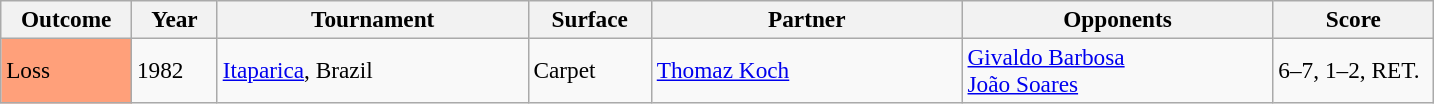<table class="sortable wikitable" style=font-size:97%>
<tr>
<th width=80>Outcome</th>
<th width=50>Year</th>
<th width=200>Tournament</th>
<th width=75>Surface</th>
<th width=200>Partner</th>
<th width=200>Opponents</th>
<th width=100>Score</th>
</tr>
<tr>
<td style="background:#ffa07a;">Loss</td>
<td>1982</td>
<td><a href='#'>Itaparica</a>, Brazil</td>
<td>Carpet</td>
<td> <a href='#'>Thomaz Koch</a></td>
<td> <a href='#'>Givaldo Barbosa</a> <br>  <a href='#'>João Soares</a></td>
<td>6–7, 1–2, RET.</td>
</tr>
</table>
